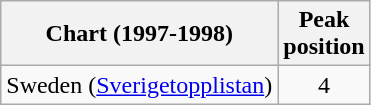<table class="wikitable">
<tr>
<th>Chart (1997-1998)</th>
<th>Peak<br>position</th>
</tr>
<tr>
<td>Sweden (<a href='#'>Sverigetopplistan</a>)</td>
<td align="center">4</td>
</tr>
</table>
